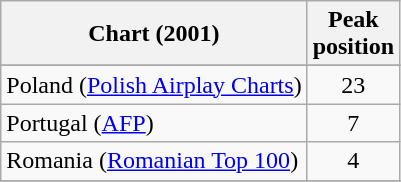<table class="wikitable sortable plainrowheaders">
<tr>
<th scope="col">Chart (2001)</th>
<th scope="col">Peak<br>position</th>
</tr>
<tr>
</tr>
<tr>
</tr>
<tr>
</tr>
<tr>
</tr>
<tr>
</tr>
<tr>
</tr>
<tr>
<td>Poland (<a href='#'>Polish Airplay Charts</a>)</td>
<td align="center">23</td>
</tr>
<tr>
<td>Portugal (<a href='#'>AFP</a>)</td>
<td align="center">7</td>
</tr>
<tr>
<td>Romania (<a href='#'>Romanian Top 100</a>)</td>
<td align="center">4</td>
</tr>
<tr>
</tr>
<tr>
</tr>
</table>
